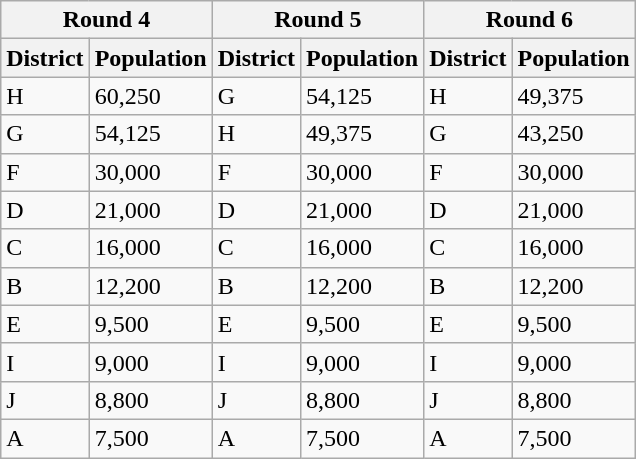<table class="wikitable">
<tr>
<th colspan="2">Round 4</th>
<th colspan="2">Round 5</th>
<th colspan="2">Round 6</th>
</tr>
<tr>
<th>District</th>
<th>Population</th>
<th>District</th>
<th>Population</th>
<th>District</th>
<th>Population</th>
</tr>
<tr>
<td>H</td>
<td>60,250</td>
<td>G</td>
<td>54,125</td>
<td>H</td>
<td>49,375</td>
</tr>
<tr>
<td>G</td>
<td>54,125</td>
<td>H</td>
<td>49,375</td>
<td>G</td>
<td>43,250</td>
</tr>
<tr>
<td>F</td>
<td>30,000</td>
<td>F</td>
<td>30,000</td>
<td>F</td>
<td>30,000</td>
</tr>
<tr>
<td>D</td>
<td>21,000</td>
<td>D</td>
<td>21,000</td>
<td>D</td>
<td>21,000</td>
</tr>
<tr>
<td>C</td>
<td>16,000</td>
<td>C</td>
<td>16,000</td>
<td>C</td>
<td>16,000</td>
</tr>
<tr>
<td>B</td>
<td>12,200</td>
<td>B</td>
<td>12,200</td>
<td>B</td>
<td>12,200</td>
</tr>
<tr>
<td>E</td>
<td>9,500</td>
<td>E</td>
<td>9,500</td>
<td>E</td>
<td>9,500</td>
</tr>
<tr>
<td>I</td>
<td>9,000</td>
<td>I</td>
<td>9,000</td>
<td>I</td>
<td>9,000</td>
</tr>
<tr>
<td>J</td>
<td>8,800</td>
<td>J</td>
<td>8,800</td>
<td>J</td>
<td>8,800</td>
</tr>
<tr>
<td>A</td>
<td>7,500</td>
<td>A</td>
<td>7,500</td>
<td>A</td>
<td>7,500</td>
</tr>
</table>
